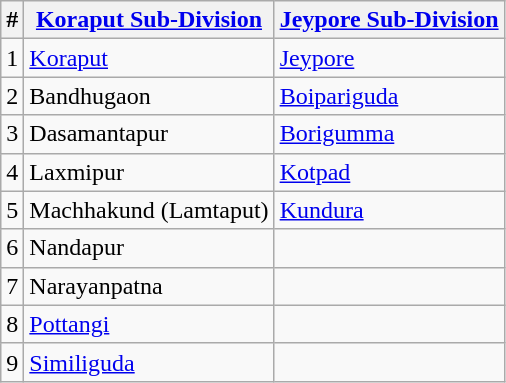<table class="wikitable">
<tr>
<th>#</th>
<th><a href='#'>Koraput Sub-Division</a></th>
<th><a href='#'>Jeypore Sub-Division</a></th>
</tr>
<tr>
<td>1</td>
<td><a href='#'>Koraput</a></td>
<td><a href='#'>Jeypore</a></td>
</tr>
<tr>
<td>2</td>
<td>Bandhugaon</td>
<td><a href='#'>Boipariguda</a></td>
</tr>
<tr>
<td>3</td>
<td>Dasamantapur</td>
<td><a href='#'>Borigumma</a></td>
</tr>
<tr>
<td>4</td>
<td>Laxmipur</td>
<td><a href='#'>Kotpad</a></td>
</tr>
<tr>
<td>5</td>
<td>Machhakund (Lamtaput)</td>
<td><a href='#'>Kundura</a></td>
</tr>
<tr>
<td>6</td>
<td>Nandapur</td>
<td></td>
</tr>
<tr>
<td>7</td>
<td>Narayanpatna</td>
<td></td>
</tr>
<tr>
<td>8</td>
<td><a href='#'>Pottangi</a></td>
<td></td>
</tr>
<tr>
<td>9</td>
<td><a href='#'>Similiguda</a></td>
<td></td>
</tr>
</table>
